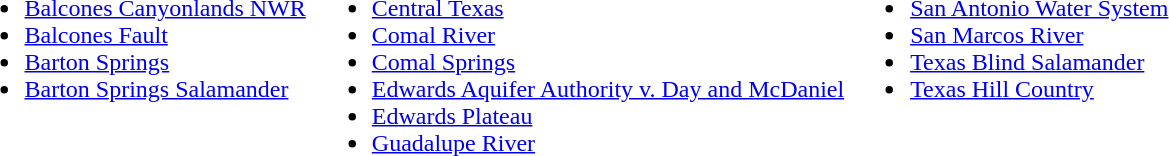<table>
<tr valign="top">
<td><br><ul><li><a href='#'>Balcones Canyonlands NWR</a></li><li><a href='#'>Balcones Fault</a></li><li><a href='#'>Barton Springs</a></li><li><a href='#'>Barton Springs Salamander</a></li></ul></td>
<td><br><ul><li><a href='#'>Central Texas</a></li><li><a href='#'>Comal River</a></li><li><a href='#'>Comal Springs</a></li><li><a href='#'>Edwards Aquifer Authority v. Day and McDaniel</a></li><li><a href='#'>Edwards Plateau</a></li><li><a href='#'>Guadalupe River</a></li></ul></td>
<td><br><ul><li><a href='#'>San Antonio Water System</a></li><li><a href='#'>San Marcos River</a></li><li><a href='#'>Texas Blind Salamander</a></li><li><a href='#'>Texas Hill Country</a></li></ul></td>
</tr>
</table>
